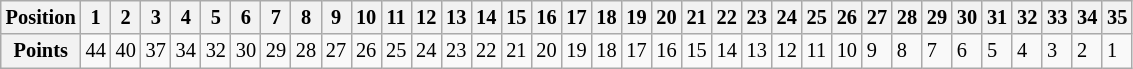<table class="wikitable" style="font-size: 85%">
<tr valign="top">
<th>Position</th>
<th>1</th>
<th>2</th>
<th>3</th>
<th>4</th>
<th>5</th>
<th>6</th>
<th>7</th>
<th>8</th>
<th>9</th>
<th>10</th>
<th>11</th>
<th>12</th>
<th>13</th>
<th>14</th>
<th>15</th>
<th>16</th>
<th>17</th>
<th>18</th>
<th>19</th>
<th>20</th>
<th>21</th>
<th>22</th>
<th>23</th>
<th>24</th>
<th>25</th>
<th>26</th>
<th>27</th>
<th>28</th>
<th>29</th>
<th>30</th>
<th>31</th>
<th>32</th>
<th>33</th>
<th>34</th>
<th>35</th>
</tr>
<tr>
<th>Points</th>
<td>44</td>
<td>40</td>
<td>37</td>
<td>34</td>
<td>32</td>
<td>30</td>
<td>29</td>
<td>28</td>
<td>27</td>
<td>26</td>
<td>25</td>
<td>24</td>
<td>23</td>
<td>22</td>
<td>21</td>
<td>20</td>
<td>19</td>
<td>18</td>
<td>17</td>
<td>16</td>
<td>15</td>
<td>14</td>
<td>13</td>
<td>12</td>
<td>11</td>
<td>10</td>
<td>9</td>
<td>8</td>
<td>7</td>
<td>6</td>
<td>5</td>
<td>4</td>
<td>3</td>
<td>2</td>
<td>1</td>
</tr>
</table>
